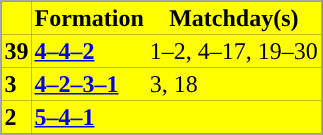<table class="toccolours" border="0" cellpadding="2" cellspacing="0" align="center" style="margin: 0.5em 0 1em 1em; background: #000000; border: 1px #aaaaaa solid;">
<tr bgcolor=#FFFF00>
<th></th>
<th>Formation</th>
<th>Matchday(s)</th>
</tr>
<tr bgcolor=#FFFF00>
<td><strong>39</strong></td>
<td><a href='#'><span><strong>4–4–2</strong></span></a></td>
<td>1–2, 4–17, 19–30</td>
</tr>
<tr bgcolor=#FFFF00>
<td><strong>3</strong></td>
<td><a href='#'><span><strong>4–2–3–1</strong></span></a></td>
<td>3, 18</td>
</tr>
<tr bgcolor=#FFFF00>
<td><strong>2</strong></td>
<td><a href='#'><span><strong>5–4–1</strong></span></a></td>
<td></td>
</tr>
</table>
